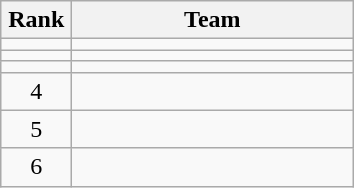<table class="wikitable" style="text-align: center;">
<tr>
<th width=40>Rank</th>
<th width=180>Team</th>
</tr>
<tr>
<td></td>
<td style="text-align:left;"></td>
</tr>
<tr>
<td></td>
<td style="text-align:left;"></td>
</tr>
<tr>
<td></td>
<td style="text-align:left;"></td>
</tr>
<tr>
<td>4</td>
<td style="text-align:left;"></td>
</tr>
<tr align=center>
<td>5</td>
<td style="text-align:left;"></td>
</tr>
<tr align=center>
<td>6</td>
<td style="text-align:left;"></td>
</tr>
</table>
